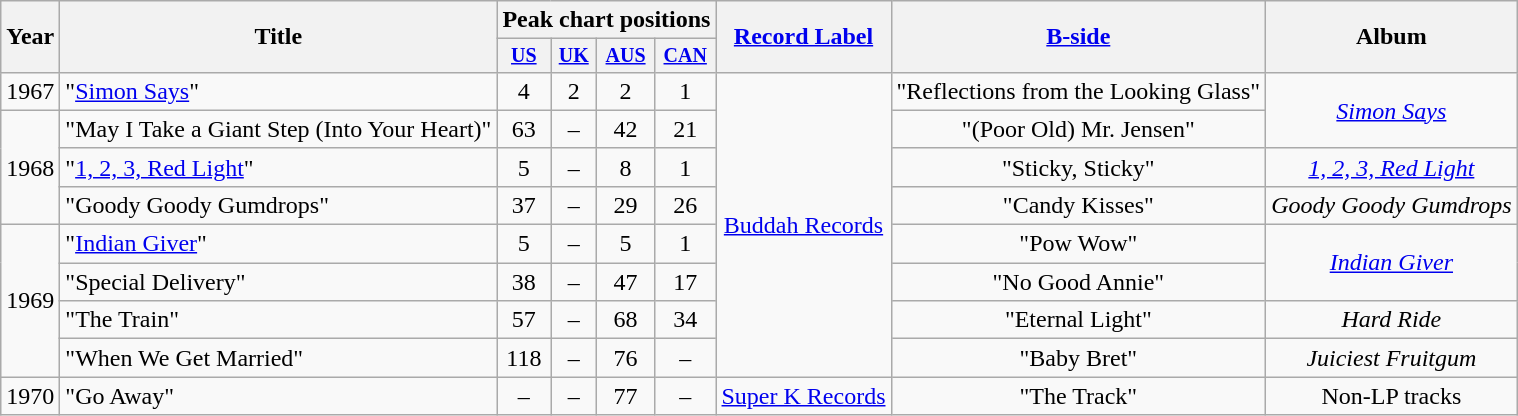<table class="wikitable" style=text-align:center;>
<tr>
<th rowspan=2>Year</th>
<th rowspan=2>Title</th>
<th colspan=4>Peak chart positions</th>
<th rowspan=2><a href='#'>Record Label</a></th>
<th rowspan=2><a href='#'>B-side</a><br></th>
<th rowspan=2>Album</th>
</tr>
<tr style="font-size:smaller;">
<th align=centre><a href='#'>US</a></th>
<th align=centre><a href='#'>UK</a></th>
<th align=centre><a href='#'>AUS</a></th>
<th align=centre><a href='#'>CAN</a></th>
</tr>
<tr>
<td>1967</td>
<td align=left>"<a href='#'>Simon Says</a>"</td>
<td>4</td>
<td>2</td>
<td>2</td>
<td>1</td>
<td rowspan=8><a href='#'>Buddah Records</a></td>
<td>"Reflections from the Looking Glass" </td>
<td rowspan=2><em><a href='#'>Simon Says</a></em></td>
</tr>
<tr>
<td rowspan=3>1968</td>
<td align=left>"May I Take a Giant Step (Into Your Heart)"</td>
<td>63</td>
<td>–</td>
<td>42</td>
<td>21</td>
<td>"(Poor Old) Mr. Jensen"</td>
</tr>
<tr>
<td align=left>"<a href='#'>1, 2, 3, Red Light</a>"</td>
<td>5</td>
<td>–</td>
<td>8</td>
<td>1</td>
<td>"Sticky, Sticky" </td>
<td><em><a href='#'>1, 2, 3, Red Light</a></em></td>
</tr>
<tr>
<td align=left>"Goody Goody Gumdrops"</td>
<td>37</td>
<td>–</td>
<td>29</td>
<td>26</td>
<td>"Candy Kisses" </td>
<td><em>Goody Goody Gumdrops</em></td>
</tr>
<tr>
<td rowspan=4>1969</td>
<td align=left>"<a href='#'>Indian Giver</a>"</td>
<td>5</td>
<td>–</td>
<td>5</td>
<td>1</td>
<td>"Pow Wow" </td>
<td rowspan=2><em><a href='#'>Indian Giver</a></em></td>
</tr>
<tr>
<td align=left>"Special Delivery"</td>
<td>38</td>
<td>–</td>
<td>47</td>
<td>17</td>
<td>"No Good Annie"</td>
</tr>
<tr>
<td align=left>"The Train"</td>
<td>57</td>
<td>–</td>
<td>68</td>
<td>34</td>
<td>"Eternal Light" </td>
<td><em>Hard Ride</em></td>
</tr>
<tr>
<td align=left>"When We Get Married"</td>
<td>118</td>
<td>–</td>
<td>76</td>
<td>–</td>
<td>"Baby Bret" </td>
<td><em>Juiciest Fruitgum</em></td>
</tr>
<tr>
<td>1970</td>
<td align=left>"Go Away"</td>
<td>–</td>
<td>–</td>
<td>77</td>
<td>–</td>
<td><a href='#'>Super K Records</a></td>
<td>"The Track"</td>
<td>Non-LP tracks</td>
</tr>
</table>
